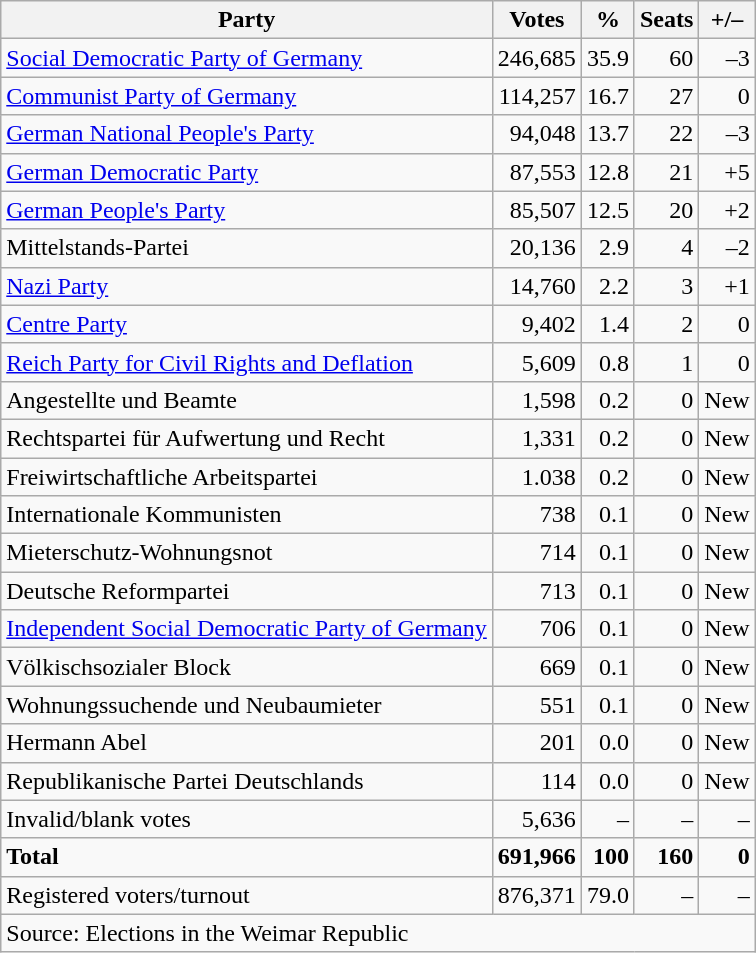<table class="wikitable" style="text-align:right">
<tr>
<th>Party</th>
<th>Votes</th>
<th>%</th>
<th>Seats</th>
<th>+/–</th>
</tr>
<tr>
<td align="left"><a href='#'>Social Democratic Party of Germany</a></td>
<td>246,685</td>
<td>35.9</td>
<td>60</td>
<td>–3</td>
</tr>
<tr>
<td align="left"><a href='#'>Communist Party of Germany</a></td>
<td>114,257</td>
<td>16.7</td>
<td>27</td>
<td>0</td>
</tr>
<tr>
<td align="left"><a href='#'>German National People's Party</a></td>
<td>94,048</td>
<td>13.7</td>
<td>22</td>
<td>–3</td>
</tr>
<tr>
<td align="left"><a href='#'>German Democratic Party</a></td>
<td>87,553</td>
<td>12.8</td>
<td>21</td>
<td>+5</td>
</tr>
<tr>
<td align="left"><a href='#'>German People's Party</a></td>
<td>85,507</td>
<td>12.5</td>
<td>20</td>
<td>+2</td>
</tr>
<tr>
<td align="left">Mittelstands-Partei</td>
<td>20,136</td>
<td>2.9</td>
<td>4</td>
<td>–2</td>
</tr>
<tr>
<td align="left"><a href='#'>Nazi Party</a></td>
<td>14,760</td>
<td>2.2</td>
<td>3</td>
<td>+1</td>
</tr>
<tr>
<td align="left"><a href='#'>Centre Party</a></td>
<td>9,402</td>
<td>1.4</td>
<td>2</td>
<td>0</td>
</tr>
<tr>
<td align="left"><a href='#'>Reich Party for Civil Rights and Deflation</a></td>
<td>5,609</td>
<td>0.8</td>
<td>1</td>
<td>0</td>
</tr>
<tr>
<td align="left">Angestellte und Beamte</td>
<td>1,598</td>
<td>0.2</td>
<td>0</td>
<td>New</td>
</tr>
<tr>
<td align="left">Rechtspartei für Aufwertung und Recht</td>
<td>1,331</td>
<td>0.2</td>
<td>0</td>
<td>New</td>
</tr>
<tr>
<td align="left">Freiwirtschaftliche Arbeitspartei</td>
<td>1.038</td>
<td>0.2</td>
<td>0</td>
<td>New</td>
</tr>
<tr>
<td align="left">Internationale Kommunisten</td>
<td>738</td>
<td>0.1</td>
<td>0</td>
<td>New</td>
</tr>
<tr>
<td align="left">Mieterschutz-Wohnungsnot</td>
<td>714</td>
<td>0.1</td>
<td>0</td>
<td>New</td>
</tr>
<tr>
<td align="left">Deutsche Reformpartei</td>
<td>713</td>
<td>0.1</td>
<td>0</td>
<td>New</td>
</tr>
<tr>
<td align="left"><a href='#'>Independent Social Democratic Party of Germany</a></td>
<td>706</td>
<td>0.1</td>
<td>0</td>
<td>New</td>
</tr>
<tr>
<td align="left">Völkischsozialer Block</td>
<td>669</td>
<td>0.1</td>
<td>0</td>
<td>New</td>
</tr>
<tr>
<td align="left">Wohnungssuchende und Neubaumieter</td>
<td>551</td>
<td>0.1</td>
<td>0</td>
<td>New</td>
</tr>
<tr>
<td align="left">Hermann Abel</td>
<td>201</td>
<td>0.0</td>
<td>0</td>
<td>New</td>
</tr>
<tr>
<td align="left">Republikanische Partei Deutschlands</td>
<td>114</td>
<td>0.0</td>
<td>0</td>
<td>New</td>
</tr>
<tr>
<td align="left">Invalid/blank votes</td>
<td>5,636</td>
<td>–</td>
<td>–</td>
<td>–</td>
</tr>
<tr>
<td align="left"><strong>Total</strong></td>
<td><strong>691,966</strong></td>
<td><strong>100</strong></td>
<td><strong>160</strong></td>
<td><strong>0</strong></td>
</tr>
<tr>
<td align="left">Registered voters/turnout</td>
<td>876,371</td>
<td>79.0</td>
<td>–</td>
<td>–</td>
</tr>
<tr>
<td colspan="5" align="left">Source: Elections in the Weimar Republic</td>
</tr>
</table>
